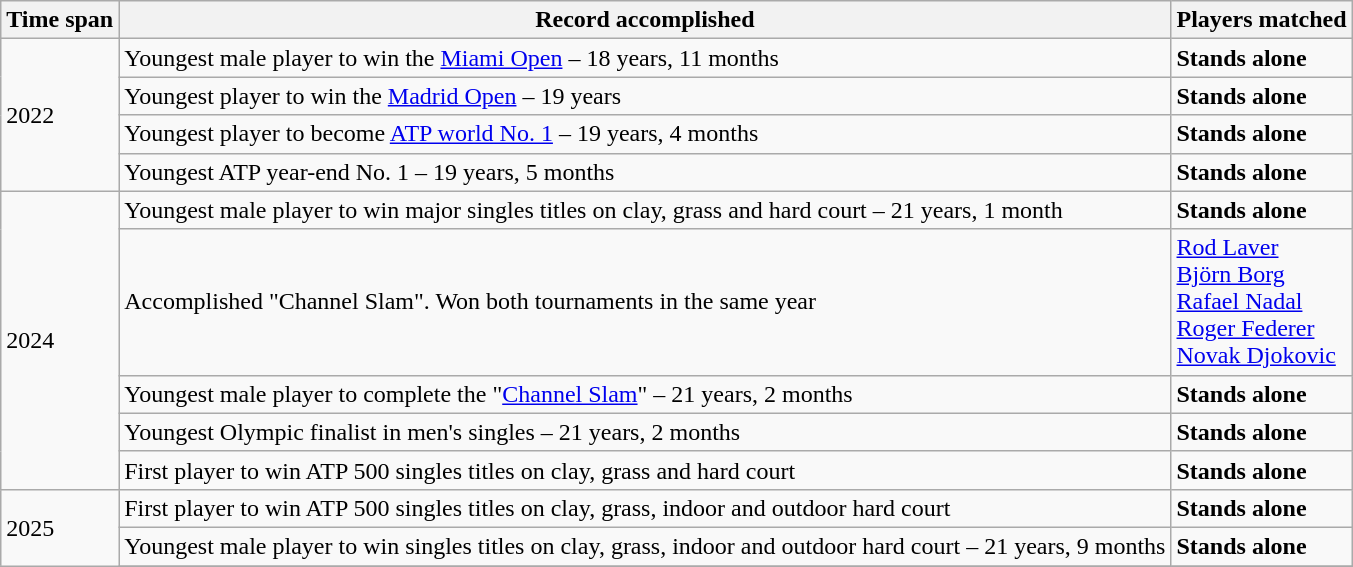<table class="wikitable">
<tr>
<th>Time span</th>
<th>Record accomplished</th>
<th>Players matched</th>
</tr>
<tr>
<td rowspan="4">2022</td>
<td>Youngest male player to win the <a href='#'>Miami Open</a> – 18 years, 11 months</td>
<td><strong>Stands alone</strong></td>
</tr>
<tr>
<td>Youngest player to win the <a href='#'>Madrid Open</a> – 19 years</td>
<td><strong>Stands alone</strong></td>
</tr>
<tr>
<td>Youngest player to become <a href='#'>ATP world No. 1</a> – 19 years, 4 months</td>
<td><strong>Stands alone</strong></td>
</tr>
<tr>
<td>Youngest ATP year-end No. 1 – 19 years, 5 months</td>
<td><strong>Stands alone</strong></td>
</tr>
<tr>
<td rowspan="5">2024</td>
<td>Youngest male player to win major singles titles on clay, grass and hard court – 21 years, 1 month</td>
<td><strong>Stands alone</strong></td>
</tr>
<tr>
<td>Accomplished "Channel Slam". Won both tournaments in the same year</td>
<td><a href='#'>Rod Laver</a><br><a href='#'>Björn Borg</a><br><a href='#'>Rafael Nadal</a><br><a href='#'>Roger Federer</a><br><a href='#'>Novak Djokovic</a></td>
</tr>
<tr>
<td>Youngest male player to complete the "<a href='#'>Channel Slam</a>" – 21 years, 2 months</td>
<td><strong>Stands alone</strong></td>
</tr>
<tr>
<td>Youngest Olympic finalist in men's singles – 21 years, 2 months</td>
<td><strong>Stands alone</strong></td>
</tr>
<tr>
<td>First player to win ATP 500 singles titles on clay, grass and hard court</td>
<td><strong>Stands alone</strong></td>
</tr>
<tr>
<td rowspan="6">2025</td>
<td>First player to win ATP 500 singles titles on clay, grass, indoor and outdoor hard court</td>
<td><strong>Stands alone</strong></td>
</tr>
<tr>
<td>Youngest male player to win singles titles on clay, grass, indoor and outdoor hard court – 21 years, 9 months</td>
<td><strong>Stands alone</strong></td>
</tr>
<tr>
</tr>
</table>
